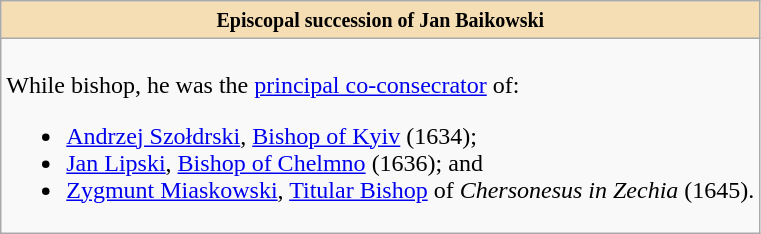<table role="presentation" class="wikitable mw-collapsible mw-collapsed"|>
<tr>
<th style="background:#F5DEB3"><small>Episcopal succession of Jan Baikowski</small></th>
</tr>
<tr>
<td><br>While bishop, he was the <a href='#'>principal co-consecrator</a> of:<ul><li><a href='#'>Andrzej Szołdrski</a>, <a href='#'>Bishop of Kyiv</a> (1634);</li><li><a href='#'>Jan Lipski</a>, <a href='#'>Bishop of Chelmno</a> (1636); and</li><li><a href='#'>Zygmunt Miaskowski</a>, <a href='#'>Titular Bishop</a> of <em>Chersonesus in Zechia</em> (1645).</li></ul></td>
</tr>
</table>
